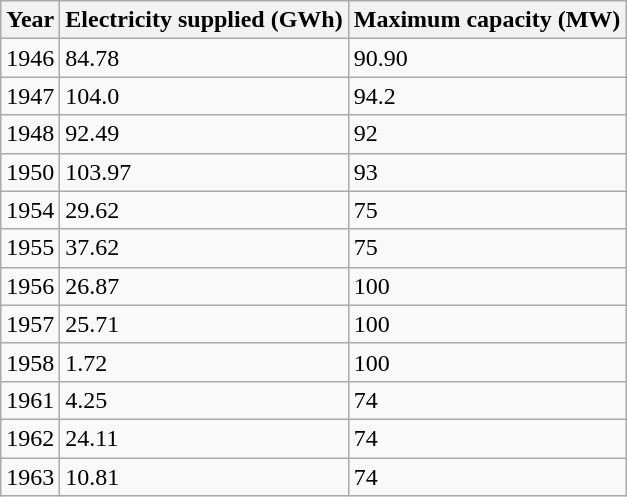<table class="wikitable">
<tr>
<th>Year</th>
<th>Electricity supplied (GWh)</th>
<th>Maximum capacity (MW)</th>
</tr>
<tr>
<td>1946</td>
<td>84.78</td>
<td>90.90</td>
</tr>
<tr>
<td>1947</td>
<td>104.0</td>
<td>94.2</td>
</tr>
<tr>
<td>1948</td>
<td>92.49</td>
<td>92</td>
</tr>
<tr>
<td>1950</td>
<td>103.97</td>
<td>93</td>
</tr>
<tr>
<td>1954</td>
<td>29.62</td>
<td>75</td>
</tr>
<tr>
<td>1955</td>
<td>37.62</td>
<td>75</td>
</tr>
<tr>
<td>1956</td>
<td>26.87</td>
<td>100</td>
</tr>
<tr>
<td>1957</td>
<td>25.71</td>
<td>100</td>
</tr>
<tr>
<td>1958</td>
<td>1.72</td>
<td>100</td>
</tr>
<tr>
<td>1961</td>
<td>4.25</td>
<td>74</td>
</tr>
<tr>
<td>1962</td>
<td>24.11</td>
<td>74</td>
</tr>
<tr>
<td>1963</td>
<td>10.81</td>
<td>74</td>
</tr>
</table>
